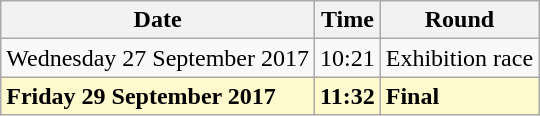<table class="wikitable">
<tr>
<th>Date</th>
<th>Time</th>
<th>Round</th>
</tr>
<tr>
<td>Wednesday 27 September 2017</td>
<td>10:21</td>
<td>Exhibition race</td>
</tr>
<tr>
<td style=background:lemonchiffon><strong>Friday 29 September 2017</strong></td>
<td style=background:lemonchiffon><strong>11:32</strong></td>
<td style=background:lemonchiffon><strong>Final</strong></td>
</tr>
</table>
